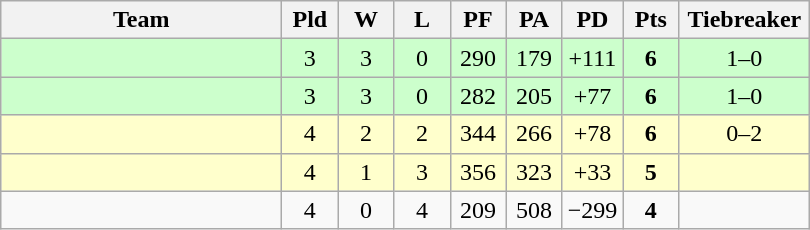<table class=wikitable style="text-align:center">
<tr>
<th width=180>Team</th>
<th width=30>Pld</th>
<th width=30>W</th>
<th width=30>L</th>
<th width=30>PF</th>
<th width=30>PA</th>
<th width=30>PD</th>
<th width=30>Pts</th>
<th width=80>Tiebreaker</th>
</tr>
<tr bgcolor="#ccffcc">
<td align="left"></td>
<td>3</td>
<td>3</td>
<td>0</td>
<td>290</td>
<td>179</td>
<td>+111</td>
<td><strong>6</strong></td>
<td>1–0</td>
</tr>
<tr bgcolor="#ccffcc">
<td align="left"></td>
<td>3</td>
<td>3</td>
<td>0</td>
<td>282</td>
<td>205</td>
<td>+77</td>
<td><strong>6</strong></td>
<td>1–0</td>
</tr>
<tr bgcolor="ffffcc">
<td align="left"></td>
<td>4</td>
<td>2</td>
<td>2</td>
<td>344</td>
<td>266</td>
<td>+78</td>
<td><strong>6</strong></td>
<td>0–2</td>
</tr>
<tr bgcolor="ffffcc">
<td align="left"></td>
<td>4</td>
<td>1</td>
<td>3</td>
<td>356</td>
<td>323</td>
<td>+33</td>
<td><strong>5</strong></td>
<td></td>
</tr>
<tr>
<td align="left"></td>
<td>4</td>
<td>0</td>
<td>4</td>
<td>209</td>
<td>508</td>
<td>−299</td>
<td><strong>4</strong></td>
<td></td>
</tr>
</table>
